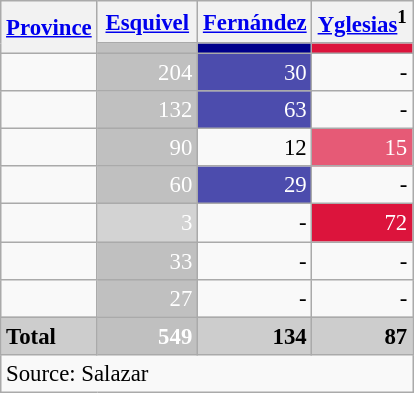<table class="wikitable sortable" style="text-align:right; font-size:95%">
<tr>
<th rowspan=2><a href='#'>Province</a></th>
<th width=60px><a href='#'>Esquivel</a></th>
<th width=60px><a href='#'>Fernández</a></th>
<th width=60px><a href='#'>Yglesias</a><sup>1</sup></th>
</tr>
<tr>
<th style="background:#C0C0C0"></th>
<th style="background:#00008B"></th>
<th style="background:#DC143C"></th>
</tr>
<tr>
<td align="left"></td>
<td style="background:#C0C0C0; color:white;">204</td>
<td style="background:#4c4cad; color:white;">30</td>
<td>-</td>
</tr>
<tr>
<td align="left"></td>
<td style="background:#C0C0C0; color:white;">132</td>
<td style="background:#4c4cad; color:white;">63</td>
<td>-</td>
</tr>
<tr>
<td align="left"></td>
<td style="background:#C0C0C0; color:white;">90</td>
<td>12</td>
<td style="background:#e65a76; color:white;">15</td>
</tr>
<tr>
<td align="left"></td>
<td style="background:#C0C0C0; color:white;">60</td>
<td style="background:#4c4cad; color:white;">29</td>
<td>-</td>
</tr>
<tr>
<td align="left"></td>
<td style="background:lightgray; color:white;">3</td>
<td>-</td>
<td style="background:#DC143C; color:white;">72</td>
</tr>
<tr>
<td align="left"></td>
<td style="background:#C0C0C0; color:white;">33</td>
<td>-</td>
<td>-</td>
</tr>
<tr>
<td align="left"></td>
<td style="background:#C0C0C0; color:white;">27</td>
<td>-</td>
<td>-</td>
</tr>
<tr style="background:#CDCDCD;" class=sortbottom>
<td align="left"><strong>Total</strong></td>
<td style="background:#C0C0C0; color:white;"><strong>549</strong></td>
<td><strong>134</strong></td>
<td><strong>87</strong></td>
</tr>
<tr class=sortbottom>
<td align=left colspan=11>Source: Salazar</td>
</tr>
</table>
